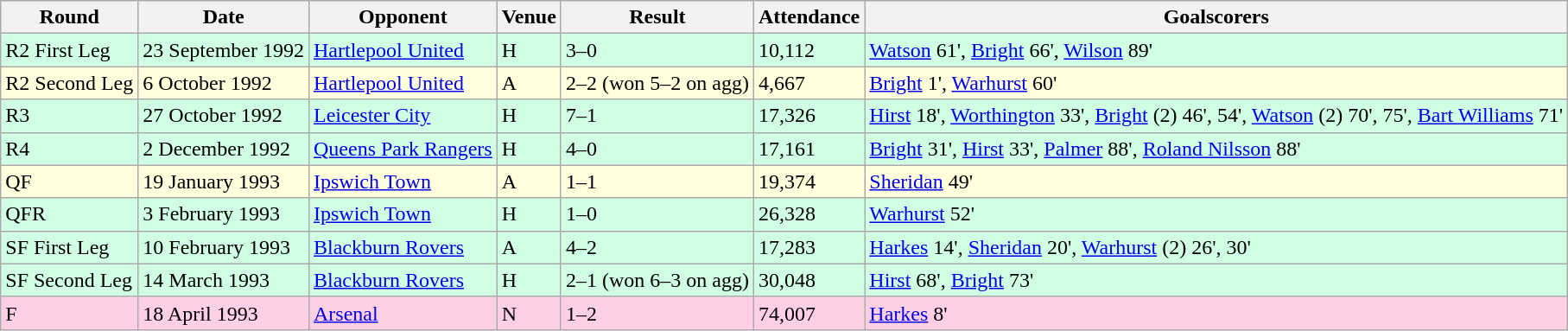<table class="wikitable">
<tr>
<th>Round</th>
<th>Date</th>
<th>Opponent</th>
<th>Venue</th>
<th>Result</th>
<th>Attendance</th>
<th>Goalscorers</th>
</tr>
<tr style="background-color: #d0ffe3;">
<td>R2 First Leg</td>
<td>23 September 1992</td>
<td><a href='#'>Hartlepool United</a></td>
<td>H</td>
<td>3–0</td>
<td>10,112</td>
<td><a href='#'>Watson</a> 61', <a href='#'>Bright</a> 66', <a href='#'>Wilson</a> 89'</td>
</tr>
<tr style="background-color: #ffffdd;">
<td>R2 Second Leg</td>
<td>6 October 1992</td>
<td><a href='#'>Hartlepool United</a></td>
<td>A</td>
<td>2–2 (won 5–2 on agg)</td>
<td>4,667</td>
<td><a href='#'>Bright</a> 1', <a href='#'>Warhurst</a> 60'</td>
</tr>
<tr style="background-color: #d0ffe3;">
<td>R3</td>
<td>27 October 1992</td>
<td><a href='#'>Leicester City</a></td>
<td>H</td>
<td>7–1</td>
<td>17,326</td>
<td><a href='#'>Hirst</a> 18', <a href='#'>Worthington</a> 33', <a href='#'>Bright</a> (2) 46', 54', <a href='#'>Watson</a> (2) 70', 75', <a href='#'>Bart Williams</a> 71'</td>
</tr>
<tr style="background-color: #d0ffe3;">
<td>R4</td>
<td>2 December 1992</td>
<td><a href='#'>Queens Park Rangers</a></td>
<td>H</td>
<td>4–0</td>
<td>17,161</td>
<td><a href='#'>Bright</a> 31', <a href='#'>Hirst</a> 33', <a href='#'>Palmer</a> 88', <a href='#'>Roland Nilsson</a> 88'</td>
</tr>
<tr style="background-color: #ffffdd;">
<td>QF</td>
<td>19 January 1993</td>
<td><a href='#'>Ipswich Town</a></td>
<td>A</td>
<td>1–1</td>
<td>19,374</td>
<td><a href='#'>Sheridan</a> 49'</td>
</tr>
<tr style="background-color: #d0ffe3;">
<td>QFR</td>
<td>3 February 1993</td>
<td><a href='#'>Ipswich Town</a></td>
<td>H</td>
<td>1–0</td>
<td>26,328</td>
<td><a href='#'>Warhurst</a> 52'</td>
</tr>
<tr style="background-color: #d0ffe3;">
<td>SF First Leg</td>
<td>10 February 1993</td>
<td><a href='#'>Blackburn Rovers</a></td>
<td>A</td>
<td>4–2</td>
<td>17,283</td>
<td><a href='#'>Harkes</a> 14', <a href='#'>Sheridan</a> 20', <a href='#'>Warhurst</a> (2) 26', 30'</td>
</tr>
<tr style="background-color: #d0ffe3;">
<td>SF Second Leg</td>
<td>14 March 1993</td>
<td><a href='#'>Blackburn Rovers</a></td>
<td>H</td>
<td>2–1 (won 6–3 on agg)</td>
<td>30,048</td>
<td><a href='#'>Hirst</a> 68', <a href='#'>Bright</a> 73'</td>
</tr>
<tr style="background-color: #ffd0e3;">
<td>F</td>
<td>18 April 1993</td>
<td><a href='#'>Arsenal</a></td>
<td>N</td>
<td>1–2</td>
<td>74,007</td>
<td><a href='#'>Harkes</a> 8'</td>
</tr>
</table>
